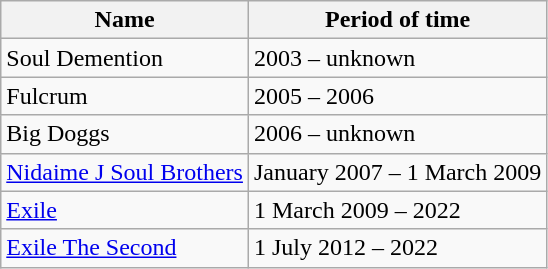<table class="wikitable">
<tr>
<th>Name</th>
<th>Period of time</th>
</tr>
<tr>
<td>Soul Demention</td>
<td>2003 – unknown</td>
</tr>
<tr>
<td>Fulcrum</td>
<td>2005 – 2006</td>
</tr>
<tr>
<td>Big Doggs</td>
<td>2006 – unknown</td>
</tr>
<tr>
<td><a href='#'>Nidaime J Soul Brothers</a></td>
<td>January 2007 – 1 March 2009</td>
</tr>
<tr>
<td><a href='#'>Exile</a></td>
<td>1 March 2009 – 2022</td>
</tr>
<tr>
<td><a href='#'>Exile The Second</a></td>
<td>1 July 2012 – 2022</td>
</tr>
</table>
